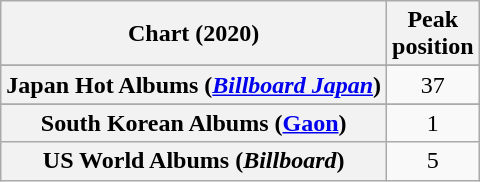<table class="wikitable sortable plainrowheaders" style="text-align:center">
<tr>
<th scope="col">Chart (2020)</th>
<th scope="col">Peak<br>position</th>
</tr>
<tr>
</tr>
<tr>
<th scope="row">Japan Hot Albums (<em><a href='#'>Billboard Japan</a></em>)</th>
<td>37</td>
</tr>
<tr>
</tr>
<tr>
<th scope="row">South Korean Albums (<a href='#'>Gaon</a>)</th>
<td>1</td>
</tr>
<tr>
<th scope="row">US World Albums (<em>Billboard</em>)</th>
<td>5</td>
</tr>
</table>
